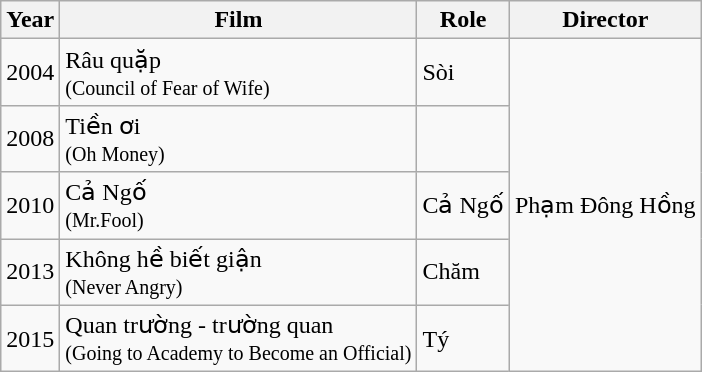<table class="wikitable">
<tr>
<th>Year</th>
<th>Film</th>
<th>Role</th>
<th>Director</th>
</tr>
<tr>
<td>2004</td>
<td>Râu quặp<br><small>(Council of Fear of Wife)</small></td>
<td>Sòi</td>
<td rowspan="5">Phạm Đông Hồng</td>
</tr>
<tr>
<td>2008</td>
<td>Tiền ơi<br><small>(Oh Money)</small></td>
<td></td>
</tr>
<tr>
<td>2010</td>
<td>Cả Ngố<br><small>(Mr.Fool)</small></td>
<td>Cả Ngố</td>
</tr>
<tr>
<td>2013</td>
<td>Không hề biết giận<br><small>(Never Angry)</small></td>
<td>Chăm</td>
</tr>
<tr>
<td>2015</td>
<td>Quan trường - trường quan<br><small>(Going to Academy to Become an Official)</small></td>
<td>Tý</td>
</tr>
</table>
